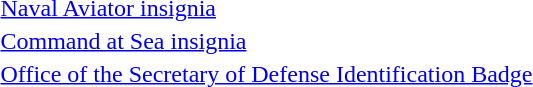<table>
<tr>
<td> <a href='#'>Naval Aviator insignia</a></td>
</tr>
<tr>
<td> <a href='#'>Command at Sea insignia</a></td>
</tr>
<tr>
<td> <a href='#'>Office of the Secretary of Defense Identification Badge</a></td>
</tr>
</table>
